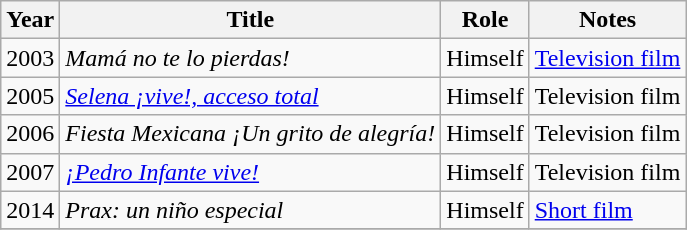<table class="wikitable sortable">
<tr>
<th>Year</th>
<th>Title</th>
<th>Role</th>
<th>Notes</th>
</tr>
<tr>
<td>2003</td>
<td><em>Mamá no te lo pierdas!</em></td>
<td>Himself</td>
<td><a href='#'>Television film</a></td>
</tr>
<tr>
<td>2005</td>
<td><em><a href='#'>Selena ¡vive!, acceso total</a></em></td>
<td>Himself</td>
<td>Television film</td>
</tr>
<tr>
<td>2006</td>
<td><em>Fiesta Mexicana ¡Un grito de alegría!</em></td>
<td>Himself</td>
<td>Television film</td>
</tr>
<tr>
<td>2007</td>
<td><em><a href='#'>¡Pedro Infante vive!</a></em></td>
<td>Himself</td>
<td>Television film</td>
</tr>
<tr>
<td>2014</td>
<td><em>Prax: un niño especial</em></td>
<td>Himself</td>
<td><a href='#'>Short film</a></td>
</tr>
<tr>
</tr>
</table>
